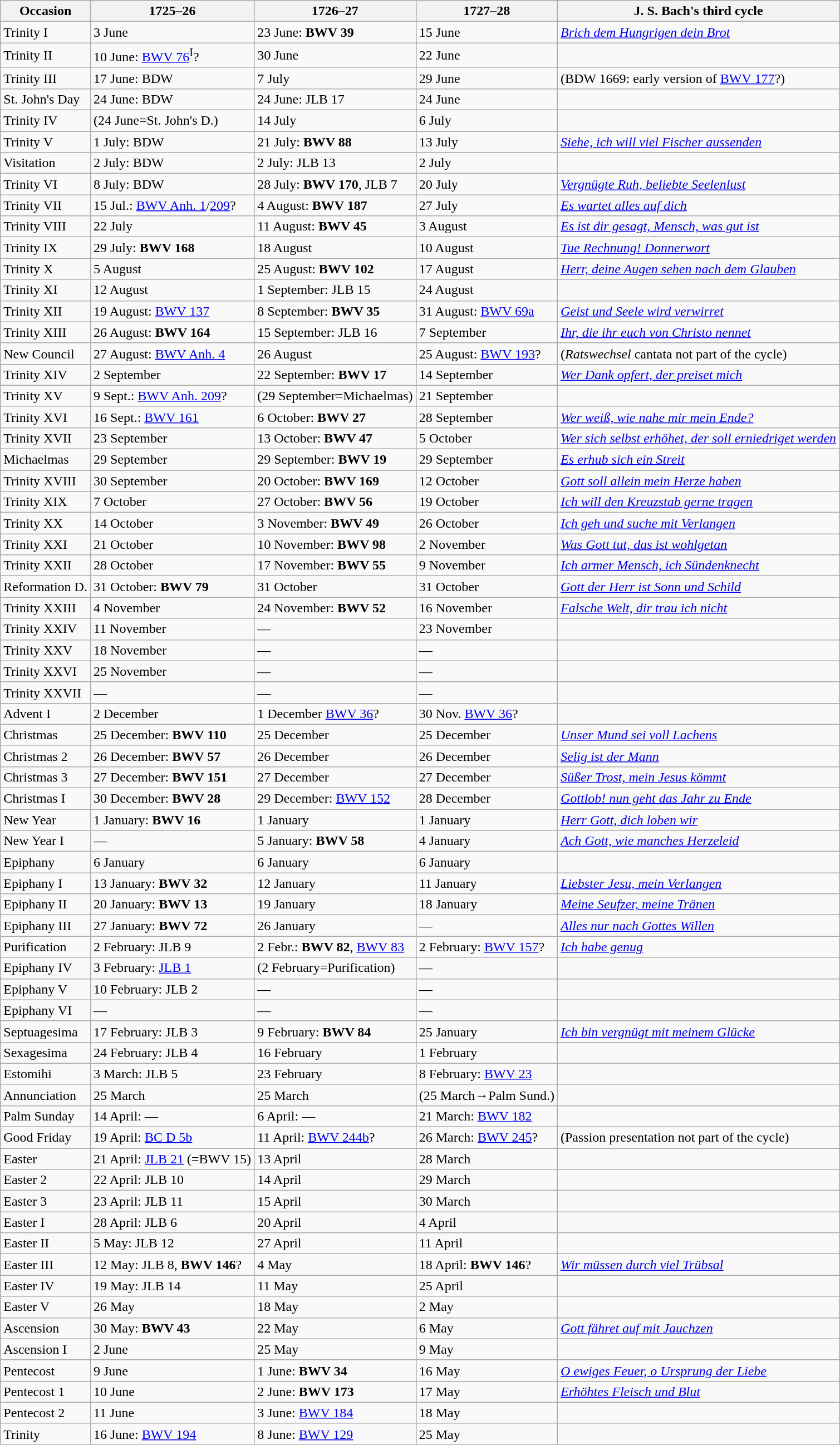<table class="wikitable sortable">
<tr>
<th scope="col">Occasion</th>
<th scope="col">1725–26</th>
<th scope="col">1726–27</th>
<th scope="col">1727–28</th>
<th scope="col">J. S. Bach's third cycle</th>
</tr>
<tr>
<td data-sort-value="36">Trinity I</td>
<td data-sort-value="1725-06-03">3 June</td>
<td data-sort-value="1726-06-23">23 June: <strong>BWV 39</strong></td>
<td data-sort-value="1727-06-15">15 June</td>
<td><em><a href='#'>Brich dem Hungrigen dein Brot</a></em></td>
</tr>
<tr>
<td data-sort-value="37">Trinity II</td>
<td data-sort-value="1725-06-10">10 June: <a href='#'>BWV&nbsp;76</a><sup>I</sup>?</td>
<td data-sort-value="1726-06-30">30 June</td>
<td data-sort-value="1727-06-22">22 June</td>
<td></td>
</tr>
<tr>
<td data-sort-value="38">Trinity III</td>
<td data-sort-value="1725-06-17">17 June: BDW </td>
<td data-sort-value="1726-07-07">7 July</td>
<td data-sort-value="1727-06-29">29 June</td>
<td>(BDW 1669: early version of <a href='#'>BWV 177</a>?)</td>
</tr>
<tr>
<td data-sort-value="39">St. John's Day</td>
<td data-sort-value="1725-06-24">24 June: BDW </td>
<td data-sort-value="1726-06-24">24 June: JLB 17</td>
<td data-sort-value="1727-06-24">24 June</td>
<td></td>
</tr>
<tr>
<td data-sort-value="40">Trinity IV</td>
<td data-sort-value="1725-06-24">(24 June=St. John's D.)</td>
<td data-sort-value="1726-07-14">14 July</td>
<td data-sort-value="1727-07-06">6 July</td>
<td></td>
</tr>
<tr>
<td data-sort-value="41">Trinity V</td>
<td data-sort-value="1725-07-01">1 July: BDW </td>
<td data-sort-value="1726-07-21">21 July: <strong>BWV 88</strong></td>
<td data-sort-value="1727-07-13">13 July</td>
<td><em><a href='#'>Siehe, ich will viel Fischer aussenden</a></em></td>
</tr>
<tr>
<td data-sort-value="42">Visitation</td>
<td data-sort-value="1725-07-02">2 July: BDW </td>
<td data-sort-value="1726-07-02">2 July: JLB 13</td>
<td data-sort-value="1727-07-02">2 July</td>
<td></td>
</tr>
<tr>
<td data-sort-value="43">Trinity VI</td>
<td data-sort-value="1725-07-08">8 July: BDW </td>
<td data-sort-value="1726-07-28">28 July: <strong>BWV 170</strong>, JLB 7</td>
<td data-sort-value="1727-07-20">20 July</td>
<td><em><a href='#'>Vergnügte Ruh, beliebte Seelenlust</a></em></td>
</tr>
<tr>
<td data-sort-value="44">Trinity VII</td>
<td data-sort-value="1725-07-15">15 Jul.: <a href='#'>BWV Anh. 1</a>/<a href='#'>209</a>?</td>
<td data-sort-value="1726-08-04">4 August: <strong>BWV 187</strong></td>
<td data-sort-value="1727-07-27">27 July</td>
<td><em><a href='#'>Es wartet alles auf dich</a></em></td>
</tr>
<tr>
<td data-sort-value="45">Trinity VIII</td>
<td data-sort-value="1725-07-22">22 July</td>
<td data-sort-value="1726-08-11">11 August: <strong>BWV 45</strong></td>
<td data-sort-value="1727-08-03">3 August</td>
<td><em><a href='#'>Es ist dir gesagt, Mensch, was gut ist</a></em></td>
</tr>
<tr>
<td data-sort-value="46">Trinity IX</td>
<td data-sort-value="1725-07-29">29 July: <strong>BWV 168</strong></td>
<td data-sort-value="1726-08-18">18 August</td>
<td data-sort-value="1727-08-10">10 August</td>
<td><em><a href='#'>Tue Rechnung! Donnerwort</a></em></td>
</tr>
<tr>
<td data-sort-value="47">Trinity X</td>
<td data-sort-value="1725-08-05">5 August</td>
<td data-sort-value="1726-08-25">25 August: <strong>BWV 102</strong></td>
<td data-sort-value="1727-08-17">17 August</td>
<td><em><a href='#'>Herr, deine Augen sehen nach dem Glauben</a></em></td>
</tr>
<tr>
<td data-sort-value="48">Trinity XI</td>
<td data-sort-value="1725-08-12">12 August</td>
<td data-sort-value="1726-09-01">1 September: JLB 15</td>
<td data-sort-value="1727-08-24">24 August</td>
<td></td>
</tr>
<tr>
<td data-sort-value="49">Trinity XII</td>
<td data-sort-value="1725-08-19">19 August: <a href='#'>BWV&nbsp;137</a></td>
<td data-sort-value="1726-09-08">8 September: <strong>BWV 35</strong></td>
<td data-sort-value="1727-08-31">31 August: <a href='#'>BWV&nbsp;69a</a></td>
<td><em><a href='#'>Geist und Seele wird verwirret</a></em></td>
</tr>
<tr>
<td data-sort-value="50">Trinity XIII</td>
<td data-sort-value="1725-08-26">26 August: <strong>BWV 164</strong></td>
<td data-sort-value="1726-09-15">15 September: JLB 16</td>
<td data-sort-value="1727-09-07">7 September</td>
<td><em><a href='#'>Ihr, die ihr euch von Christo nennet</a></em></td>
</tr>
<tr>
<td data-sort-value="51">New Council</td>
<td data-sort-value="1725-08-27">27 August: <a href='#'>BWV Anh. 4</a></td>
<td data-sort-value="1726-08-26">26 August</td>
<td data-sort-value="1727-08-25">25 August: <a href='#'>BWV 193</a>?</td>
<td>(<em>Ratswechsel</em> cantata not part of the cycle)</td>
</tr>
<tr>
<td data-sort-value="52">Trinity XIV</td>
<td data-sort-value="1725-09-02">2 September</td>
<td data-sort-value="1726-09-22">22 September: <strong>BWV 17</strong></td>
<td data-sort-value="1727-09-14">14 September</td>
<td><em><a href='#'>Wer Dank opfert, der preiset mich</a></em></td>
</tr>
<tr>
<td data-sort-value="53">Trinity XV</td>
<td data-sort-value="1725-09-09">9 Sept.: <a href='#'>BWV&nbsp;Anh.&nbsp;209</a>?</td>
<td data-sort-value="1726-09-29">(29 September=Michaelmas)</td>
<td data-sort-value="1727-09-21">21 September</td>
<td></td>
</tr>
<tr>
<td data-sort-value="54">Trinity XVI</td>
<td data-sort-value="1725-09-16">16 Sept.: <a href='#'>BWV&nbsp;161</a></td>
<td data-sort-value="1726-10-06">6 October: <strong>BWV 27</strong></td>
<td data-sort-value="1727-09-28">28 September</td>
<td><em><a href='#'>Wer weiß, wie nahe mir mein Ende?</a></em></td>
</tr>
<tr>
<td data-sort-value="55">Trinity XVII</td>
<td data-sort-value="1725-09-23">23 September</td>
<td data-sort-value="1726-10-13">13 October: <strong>BWV 47</strong></td>
<td data-sort-value="1727-10-05">5 October</td>
<td><em><a href='#'>Wer sich selbst erhöhet, der soll erniedriget werden</a></em></td>
</tr>
<tr>
<td data-sort-value="56">Michaelmas</td>
<td data-sort-value="1725-09-29">29 September</td>
<td data-sort-value="1726-09-29">29 September: <strong>BWV 19</strong></td>
<td data-sort-value="1727-09-29">29 September</td>
<td><em><a href='#'>Es erhub sich ein Streit</a></em></td>
</tr>
<tr>
<td data-sort-value="57">Trinity XVIII</td>
<td data-sort-value="1725-09-30">30 September</td>
<td data-sort-value="1726-10-20">20 October: <strong>BWV 169</strong></td>
<td data-sort-value="1727-10-12">12 October</td>
<td><em><a href='#'>Gott soll allein mein Herze haben</a></em></td>
</tr>
<tr>
<td data-sort-value="58">Trinity XIX</td>
<td data-sort-value="1725-10-07">7 October</td>
<td data-sort-value="1726-10-27">27 October: <strong>BWV 56</strong></td>
<td data-sort-value="1727-10-19">19 October</td>
<td><em><a href='#'>Ich will den Kreuzstab gerne tragen</a></em></td>
</tr>
<tr>
<td data-sort-value="59">Trinity XX</td>
<td data-sort-value="1725-10-14">14 October</td>
<td data-sort-value="1726-11-03">3 November: <strong>BWV 49</strong></td>
<td data-sort-value="1727-10-26">26 October</td>
<td><em><a href='#'>Ich geh und suche mit Verlangen</a></em></td>
</tr>
<tr>
<td data-sort-value="60">Trinity XXI</td>
<td data-sort-value="1725-10-21">21 October</td>
<td data-sort-value="1726-11-10">10 November: <strong>BWV 98</strong></td>
<td data-sort-value="1727-11-02">2 November</td>
<td><em><a href='#'>Was Gott tut, das ist wohlgetan</a></em></td>
</tr>
<tr>
<td data-sort-value="61">Trinity XXII</td>
<td data-sort-value="1725-10-28">28 October</td>
<td data-sort-value="1726-11-17">17 November: <strong>BWV 55</strong></td>
<td data-sort-value="1727-11-09">9 November</td>
<td><em><a href='#'>Ich armer Mensch, ich Sündenknecht</a></em></td>
</tr>
<tr>
<td data-sort-value="62">Reformation D.</td>
<td data-sort-value="1725-10-31">31 October: <strong>BWV 79</strong></td>
<td data-sort-value="1726-10-31">31 October</td>
<td data-sort-value="1727-10-31">31 October</td>
<td><em><a href='#'>Gott der Herr ist Sonn und Schild</a></em></td>
</tr>
<tr>
<td data-sort-value="63">Trinity XXIII</td>
<td data-sort-value="1725-11-04">4 November</td>
<td data-sort-value="1726-11-24">24 November: <strong>BWV 52</strong></td>
<td data-sort-value="1727-11-16">16 November</td>
<td><em><a href='#'>Falsche Welt, dir trau ich nicht</a></em></td>
</tr>
<tr>
<td data-sort-value="64">Trinity XXIV</td>
<td data-sort-value="1725-11-11">11 November</td>
<td data-sort-value="1726-11-25">—</td>
<td data-sort-value="1727-11-23">23 November</td>
<td></td>
</tr>
<tr>
<td data-sort-value="65">Trinity XXV</td>
<td data-sort-value="1725-11-18">18 November</td>
<td data-sort-value="1726-11-26">—</td>
<td data-sort-value="1727-11-24">—</td>
<td></td>
</tr>
<tr>
<td data-sort-value="66">Trinity XXVI</td>
<td data-sort-value="1725-11-25">25 November</td>
<td data-sort-value="1726-11-27">—</td>
<td data-sort-value="1727-11-25">—</td>
<td></td>
</tr>
<tr>
<td data-sort-value="67">Trinity XXVII</td>
<td data-sort-value="1725-11-26">—</td>
<td data-sort-value="1726-11-28">—</td>
<td data-sort-value="1727-11-26">—</td>
<td></td>
</tr>
<tr>
<td data-sort-value="1">Advent I</td>
<td data-sort-value="1725-12-02">2 December</td>
<td data-sort-value="1726-12-01">1 December <a href='#'>BWV 36</a>?</td>
<td data-sort-value="1727-11-30">30 Nov. <a href='#'>BWV 36</a>?</td>
<td></td>
</tr>
<tr>
<td data-sort-value="2">Christmas</td>
<td data-sort-value="1725-12-25">25 December: <strong>BWV 110</strong></td>
<td data-sort-value="1726-12-25">25 December</td>
<td data-sort-value="1727-12-25">25 December</td>
<td><em><a href='#'>Unser Mund sei voll Lachens</a></em></td>
</tr>
<tr>
<td data-sort-value="3">Christmas 2</td>
<td data-sort-value="1725-12-26">26 December: <strong>BWV 57</strong></td>
<td data-sort-value="1726-12-26">26 December</td>
<td data-sort-value="1727-12-26">26 December</td>
<td><em><a href='#'>Selig ist der Mann</a></em></td>
</tr>
<tr>
<td data-sort-value="4">Christmas 3</td>
<td data-sort-value="1725-12-27">27 December: <strong>BWV 151</strong></td>
<td data-sort-value="1726-12-27">27 December</td>
<td data-sort-value="1727-12-27">27 December</td>
<td><em><a href='#'>Süßer Trost, mein Jesus kömmt</a></em></td>
</tr>
<tr>
<td data-sort-value="5">Christmas I</td>
<td data-sort-value="1725-12-30">30 December: <strong>BWV 28</strong></td>
<td data-sort-value="1726-12-29">29 December: <a href='#'>BWV&nbsp;152</a></td>
<td data-sort-value="1727-12-28">28 December</td>
<td><em><a href='#'>Gottlob! nun geht das Jahr zu Ende</a></em></td>
</tr>
<tr>
<td data-sort-value="6">New Year</td>
<td data-sort-value="1726-01-01">1 January: <strong>BWV 16</strong></td>
<td data-sort-value="1727-01-01">1 January</td>
<td data-sort-value="1728-01-01">1 January</td>
<td><em><a href='#'>Herr Gott, dich loben wir</a></em></td>
</tr>
<tr>
<td data-sort-value="7">New Year I</td>
<td data-sort-value="1726-01-05">—</td>
<td data-sort-value="1727-01-05">5 January: <strong>BWV 58</strong></td>
<td data-sort-value="1728-01-04">4 January</td>
<td><em><a href='#'>Ach Gott, wie manches Herzeleid</a></em></td>
</tr>
<tr>
<td data-sort-value="8">Epiphany</td>
<td data-sort-value="1726-01-06">6 January</td>
<td data-sort-value="1727-01-06">6 January</td>
<td data-sort-value="1728-01-06">6 January</td>
<td></td>
</tr>
<tr>
<td data-sort-value="9">Epiphany I</td>
<td data-sort-value="1726-01-13">13 January: <strong>BWV 32</strong></td>
<td data-sort-value="1727-01-12">12 January</td>
<td data-sort-value="1728-01-11">11 January</td>
<td><em><a href='#'>Liebster Jesu, mein Verlangen</a></em></td>
</tr>
<tr>
<td data-sort-value="10">Epiphany II</td>
<td data-sort-value="1726-01-20">20 January: <strong>BWV 13</strong></td>
<td data-sort-value="1727-01-19">19 January</td>
<td data-sort-value="1728-01-18">18 January</td>
<td><em><a href='#'>Meine Seufzer, meine Tränen</a></em></td>
</tr>
<tr>
<td data-sort-value="11">Epiphany III</td>
<td data-sort-value="1726-01-27">27 January: <strong>BWV 72</strong></td>
<td data-sort-value="1727-01-26">26 January</td>
<td data-sort-value="1728-01-19">—</td>
<td><em><a href='#'>Alles nur nach Gottes Willen</a></em></td>
</tr>
<tr>
<td data-sort-value="12">Purification</td>
<td data-sort-value="1726-02-02">2 February: JLB 9</td>
<td data-sort-value="1727-02-02">2 Febr.: <strong>BWV 82</strong>, <a href='#'>BWV&nbsp;83</a></td>
<td data-sort-value="1728-02-02">2 February: <a href='#'>BWV&nbsp;157</a>?</td>
<td><em><a href='#'>Ich habe genug</a></em></td>
</tr>
<tr>
<td data-sort-value="13">Epiphany IV</td>
<td data-sort-value="1726-02-03">3 February: <a href='#'>JLB&nbsp;1</a></td>
<td data-sort-value="1727-02-02">(2 February=Purification)</td>
<td data-sort-value="1728-01-20">—</td>
<td></td>
</tr>
<tr>
<td data-sort-value="14">Epiphany V</td>
<td data-sort-value="1726-02-10">10 February: JLB 2</td>
<td data-sort-value="1727-02-03">—</td>
<td data-sort-value="1728-01-21">—</td>
<td></td>
</tr>
<tr>
<td data-sort-value="15">Epiphany VI</td>
<td data-sort-value="1726-02-11">—</td>
<td data-sort-value="1727-02-04">—</td>
<td data-sort-value="1728-01-22">—</td>
<td></td>
</tr>
<tr>
<td data-sort-value="16">Septuagesima</td>
<td data-sort-value="1726-02-17">17 February: JLB 3</td>
<td data-sort-value="1727-02-09">9 February: <strong>BWV 84</strong></td>
<td data-sort-value="1728-01-25">25 January</td>
<td><em><a href='#'>Ich bin vergnügt mit meinem Glücke</a></em></td>
</tr>
<tr>
<td data-sort-value="17">Sexagesima</td>
<td data-sort-value="1726-02-24">24 February: JLB 4</td>
<td data-sort-value="1727-02-16">16 February</td>
<td data-sort-value="1728-02-01">1 February</td>
<td></td>
</tr>
<tr>
<td data-sort-value="18">Estomihi</td>
<td data-sort-value="1726-03-03">3 March: JLB 5</td>
<td data-sort-value="1727-02-23">23 February</td>
<td data-sort-value="1728-02-08">8 February: <a href='#'>BWV&nbsp;23</a></td>
<td></td>
</tr>
<tr>
<td data-sort-value="19">Annunciation</td>
<td data-sort-value="1726-03-25">25 March</td>
<td data-sort-value="1727-03-25">25 March</td>
<td data-sort-value="1728-03-25">(25 March→Palm Sund.)</td>
<td></td>
</tr>
<tr>
<td data-sort-value="20">Palm Sunday</td>
<td data-sort-value="1726-04-14">14 April: —</td>
<td data-sort-value="1727-04-06">6 April: —</td>
<td data-sort-value="1728-03-21">21 March: <a href='#'>BWV&nbsp;182</a></td>
<td></td>
</tr>
<tr>
<td data-sort-value="21">Good Friday</td>
<td data-sort-value="1726-04-19">19 April: <a href='#'>BC D 5b</a></td>
<td data-sort-value="1727-04-11">11 April: <a href='#'>BWV 244b</a>?</td>
<td data-sort-value="1728-03-26">26 March: <a href='#'>BWV&nbsp;245</a>?</td>
<td>(Passion presentation not part of the cycle)</td>
</tr>
<tr>
<td data-sort-value="22">Easter</td>
<td data-sort-value="1726-04-21">21 April: <a href='#'>JLB 21</a> (=BWV 15)</td>
<td data-sort-value="1727-04-13">13 April</td>
<td data-sort-value="1728-03-28">28 March</td>
<td></td>
</tr>
<tr>
<td data-sort-value="23">Easter 2</td>
<td data-sort-value="1726-04-22">22 April: JLB 10</td>
<td data-sort-value="1727-04-14">14 April</td>
<td data-sort-value="1728-03-29">29 March</td>
<td></td>
</tr>
<tr>
<td data-sort-value="24">Easter 3</td>
<td data-sort-value="1726-04-23">23 April: JLB 11</td>
<td data-sort-value="1727-04-15">15 April</td>
<td data-sort-value="1728-03-30">30 March</td>
<td></td>
</tr>
<tr>
<td data-sort-value="25">Easter I</td>
<td data-sort-value="1726-04-28">28 April: JLB 6</td>
<td data-sort-value="1727-04-20">20 April</td>
<td data-sort-value="1728-04-04">4 April</td>
<td></td>
</tr>
<tr>
<td data-sort-value="26">Easter II</td>
<td data-sort-value="1726-05-05">5 May: JLB 12</td>
<td data-sort-value="1727-04-27">27 April</td>
<td data-sort-value="1728-04-11">11 April</td>
<td></td>
</tr>
<tr>
<td data-sort-value="27">Easter III</td>
<td data-sort-value="1726-05-12">12 May: JLB 8, <strong>BWV 146</strong>?</td>
<td data-sort-value="1727-05-04">4 May</td>
<td data-sort-value="1728-04-18">18 April: <strong>BWV 146</strong>?</td>
<td><em><a href='#'>Wir müssen durch viel Trübsal</a></em></td>
</tr>
<tr>
<td data-sort-value="28">Easter IV</td>
<td data-sort-value="1726-05-19">19 May: JLB 14</td>
<td data-sort-value="1727-05-11">11 May</td>
<td data-sort-value="1728-04-25">25 April</td>
<td></td>
</tr>
<tr>
<td data-sort-value="29">Easter V</td>
<td data-sort-value="1726-05-26">26 May</td>
<td data-sort-value="1727-05-18">18 May</td>
<td data-sort-value="1728-05-02">2 May</td>
<td></td>
</tr>
<tr>
<td data-sort-value="30">Ascension</td>
<td data-sort-value="1726-05-30">30 May: <strong>BWV 43</strong></td>
<td data-sort-value="1727-05-22">22 May</td>
<td data-sort-value="1728-05-06">6 May</td>
<td><em><a href='#'>Gott fähret auf mit Jauchzen</a></em></td>
</tr>
<tr>
<td data-sort-value="31">Ascension I</td>
<td data-sort-value="1726-06-02">2 June</td>
<td data-sort-value="1727-05-25">25 May</td>
<td data-sort-value="1728-05-09">9 May</td>
<td></td>
</tr>
<tr>
<td data-sort-value="32">Pentecost</td>
<td data-sort-value="1726-06-09">9 June</td>
<td data-sort-value="1727-06-01">1 June: <strong>BWV 34</strong></td>
<td data-sort-value="1728-05-16">16 May</td>
<td><em><a href='#'>O ewiges Feuer, o Ursprung der Liebe</a></em></td>
</tr>
<tr>
<td data-sort-value="33">Pentecost 1</td>
<td data-sort-value="1726-06-10">10 June</td>
<td data-sort-value="1727-06-02">2 June: <strong>BWV 173</strong></td>
<td data-sort-value="1728-05-17">17 May</td>
<td><em><a href='#'>Erhöhtes Fleisch und Blut</a></em></td>
</tr>
<tr>
<td data-sort-value="34">Pentecost 2</td>
<td data-sort-value="1726-06-11">11 June</td>
<td data-sort-value="1727-06-03">3 June: <a href='#'>BWV&nbsp;184</a></td>
<td data-sort-value="1728-05-18">18 May</td>
<td></td>
</tr>
<tr>
<td data-sort-value="35">Trinity</td>
<td data-sort-value="1726-06-16">16 June: <a href='#'>BWV&nbsp;194</a></td>
<td data-sort-value="1727-06-08">8 June: <a href='#'>BWV&nbsp;129</a></td>
<td data-sort-value="1728-05-25">25 May</td>
<td></td>
</tr>
</table>
